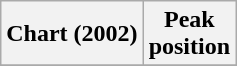<table class="wikitable plainrowheaders" style="text-align:center">
<tr>
<th scope="col">Chart (2002)</th>
<th scope="col">Peak<br>position</th>
</tr>
<tr>
</tr>
</table>
